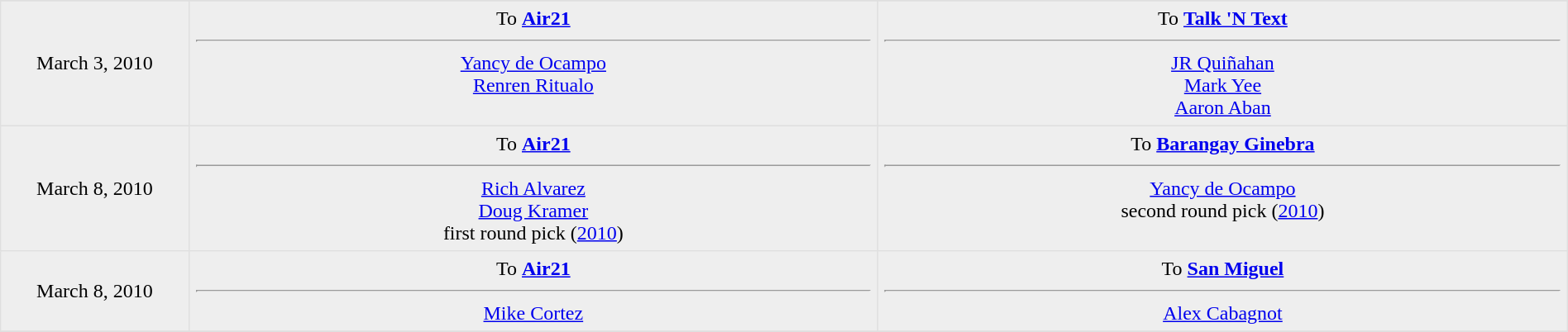<table border=1 style="border-collapse:collapse; text-align: center; width: 100%" bordercolor="#DFDFDF"  cellpadding="5">
<tr>
</tr>
<tr bgcolor="eeeeee">
<td style="width:12%">March 3, 2010<br></td>
<td style="width:44%" valign="top">To <strong><a href='#'>Air21</a></strong><hr><a href='#'>Yancy de Ocampo</a><br><a href='#'>Renren Ritualo</a></td>
<td style="width:44%" valign="top">To <strong><a href='#'>Talk 'N Text</a></strong><hr><a href='#'>JR Quiñahan</a><br><a href='#'>Mark Yee</a><br><a href='#'>Aaron Aban</a></td>
</tr>
<tr bgcolor="eeeeee">
<td style="width:12%">March 8, 2010<br></td>
<td style="width:44%" valign="top">To <strong><a href='#'>Air21</a></strong><hr><a href='#'>Rich Alvarez</a><br><a href='#'>Doug Kramer</a><br>first round pick (<a href='#'>2010</a>)</td>
<td style="width:44%" valign="top">To <strong><a href='#'>Barangay Ginebra</a></strong><hr><a href='#'>Yancy de Ocampo</a><br>second round pick (<a href='#'>2010</a>)</td>
</tr>
<tr bgcolor="eeeeee">
<td style="width:12%">March 8, 2010<br></td>
<td style="width:44%" valign="top">To <strong><a href='#'>Air21</a></strong><hr><a href='#'>Mike Cortez</a></td>
<td style="width:44%" valign="top">To <strong><a href='#'>San Miguel</a></strong><hr><a href='#'>Alex Cabagnot</a></td>
</tr>
<tr>
</tr>
</table>
